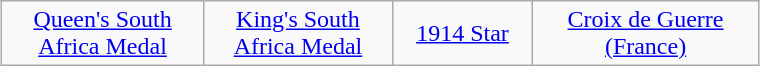<table class="wikitable" style="width: 40%; margin: 1em auto; text-align: center;">
<tr>
<td><a href='#'>Queen's South<br>Africa Medal</a></td>
<td><a href='#'>King's South<br>Africa Medal</a></td>
<td><a href='#'>1914 Star</a></td>
<td><a href='#'>Croix de Guerre<br>(France)</a></td>
</tr>
</table>
